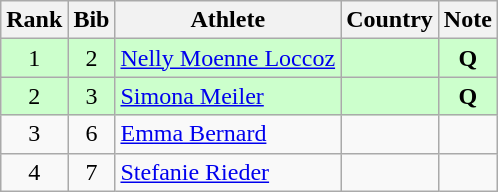<table class="wikitable" style="text-align:center">
<tr>
<th>Rank</th>
<th>Bib</th>
<th>Athlete</th>
<th>Country</th>
<th>Note</th>
</tr>
<tr bgcolor=ccffcc>
<td>1</td>
<td>2</td>
<td align=left><a href='#'>Nelly Moenne Loccoz</a></td>
<td align=left></td>
<td><strong>Q</strong></td>
</tr>
<tr bgcolor=ccffcc>
<td>2</td>
<td>3</td>
<td align=left><a href='#'>Simona Meiler</a></td>
<td align=left></td>
<td><strong>Q</strong></td>
</tr>
<tr>
<td>3</td>
<td>6</td>
<td align=left><a href='#'>Emma Bernard</a></td>
<td align=left></td>
<td></td>
</tr>
<tr>
<td>4</td>
<td>7</td>
<td align=left><a href='#'>Stefanie Rieder</a></td>
<td align=left></td>
<td></td>
</tr>
</table>
